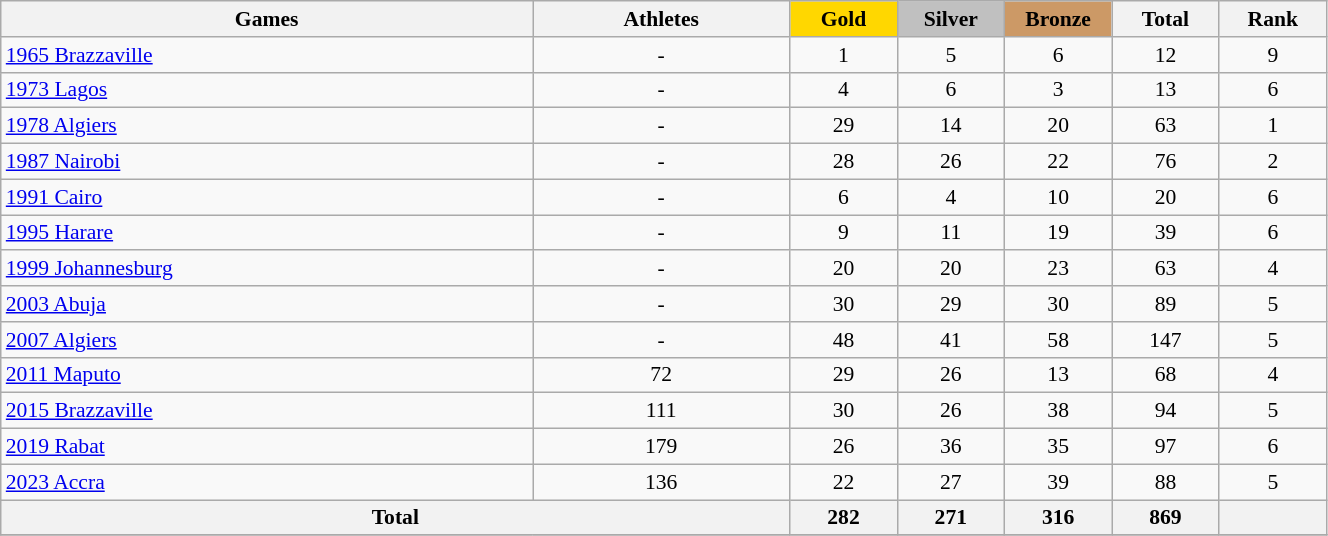<table class="wikitable" width=70% style="font-size:90%; text-align:center;">
<tr>
<th>Games</th>
<th>Athletes</th>
<td style="background:gold; width:4.5em; font-weight:bold;">Gold</td>
<td style="background:silver; width:4.5em; font-weight:bold;">Silver</td>
<td style="background:#cc9966; width:4.5em; font-weight:bold;">Bronze</td>
<th style="width:4.5em; font-weight:bold;">Total</th>
<th style="width:4.5em; font-weight:bold;">Rank</th>
</tr>
<tr>
<td align=left><a href='#'>1965 Brazzaville</a></td>
<td>-</td>
<td>1</td>
<td>5</td>
<td>6</td>
<td>12</td>
<td>9</td>
</tr>
<tr>
<td align=left><a href='#'>1973 Lagos</a></td>
<td>-</td>
<td>4</td>
<td>6</td>
<td>3</td>
<td>13</td>
<td>6</td>
</tr>
<tr>
<td align=left><a href='#'>1978 Algiers</a></td>
<td>-</td>
<td>29</td>
<td>14</td>
<td>20</td>
<td>63</td>
<td>1</td>
</tr>
<tr>
<td align=left><a href='#'>1987 Nairobi</a></td>
<td>-</td>
<td>28</td>
<td>26</td>
<td>22</td>
<td>76</td>
<td>2</td>
</tr>
<tr>
<td align=left><a href='#'>1991 Cairo</a></td>
<td>-</td>
<td>6</td>
<td>4</td>
<td>10</td>
<td>20</td>
<td>6</td>
</tr>
<tr>
<td align=left><a href='#'>1995 Harare</a></td>
<td>-</td>
<td>9</td>
<td>11</td>
<td>19</td>
<td>39</td>
<td>6</td>
</tr>
<tr>
<td align=left><a href='#'>1999 Johannesburg</a></td>
<td>-</td>
<td>20</td>
<td>20</td>
<td>23</td>
<td>63</td>
<td>4</td>
</tr>
<tr>
<td align=left><a href='#'>2003 Abuja</a></td>
<td>-</td>
<td>30</td>
<td>29</td>
<td>30</td>
<td>89</td>
<td>5</td>
</tr>
<tr>
<td align=left><a href='#'>2007 Algiers</a></td>
<td>-</td>
<td>48</td>
<td>41</td>
<td>58</td>
<td>147</td>
<td>5</td>
</tr>
<tr>
<td align=left><a href='#'>2011 Maputo</a></td>
<td>72</td>
<td>29</td>
<td>26</td>
<td>13</td>
<td>68</td>
<td>4</td>
</tr>
<tr>
<td align=left><a href='#'>2015 Brazzaville</a></td>
<td>111</td>
<td>30</td>
<td>26</td>
<td>38</td>
<td>94</td>
<td>5</td>
</tr>
<tr>
<td align=left><a href='#'>2019 Rabat</a></td>
<td>179</td>
<td>26</td>
<td>36</td>
<td>35</td>
<td>97</td>
<td>6</td>
</tr>
<tr>
<td align=left><a href='#'>2023 Accra</a></td>
<td>136</td>
<td>22</td>
<td>27</td>
<td>39</td>
<td>88</td>
<td>5</td>
</tr>
<tr style="width:4em;">
<th colspan=2>Total</th>
<th>282</th>
<th>271</th>
<th>316</th>
<th>869</th>
<th></th>
</tr>
<tr class="sortbottom">
</tr>
</table>
